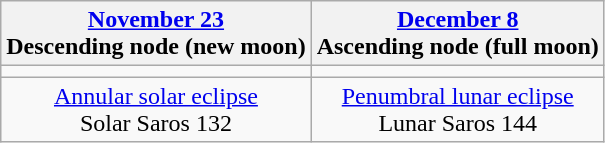<table class="wikitable">
<tr>
<th><a href='#'>November 23</a><br>Descending node (new moon)<br></th>
<th><a href='#'>December 8</a><br>Ascending node (full moon)</th>
</tr>
<tr>
<td></td>
<td></td>
</tr>
<tr align=center>
<td><a href='#'>Annular solar eclipse</a><br>Solar Saros 132</td>
<td><a href='#'>Penumbral lunar eclipse</a><br>Lunar Saros 144</td>
</tr>
</table>
